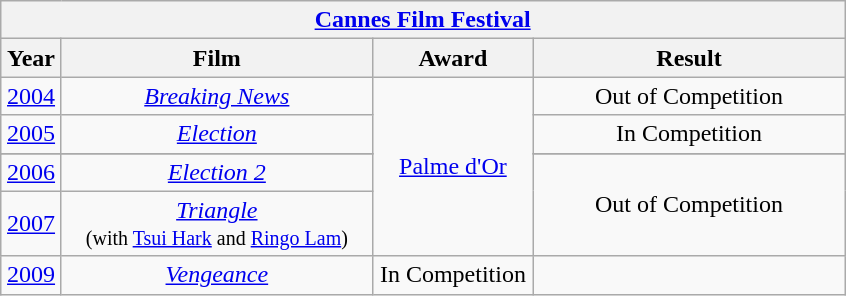<table class="wikitable">
<tr>
<th colspan="5" align="center"><a href='#'>Cannes Film Festival</a></th>
</tr>
<tr>
<th width="33">Year</th>
<th width="200">Film</th>
<th width="100">Award</th>
<th width="200">Result</th>
</tr>
<tr>
<td align="center" rowspan="1"><a href='#'>2004</a></td>
<td align="center"><em><a href='#'>Breaking News</a></em></td>
<td align="center" rowspan="5"><a href='#'>Palme d'Or</a></td>
<td align="center" rowspan="1">Out of Competition</td>
</tr>
<tr>
<td align="center"><a href='#'>2005</a></td>
<td align="center"><em><a href='#'>Election</a></em></td>
<td align="center" rowspan="1">In Competition</td>
</tr>
<tr>
</tr>
<tr>
<td align="center"><a href='#'>2006</a></td>
<td align="center"><em><a href='#'>Election 2</a></em></td>
<td align="center" rowspan="2">Out of Competition</td>
</tr>
<tr>
<td align="center"><a href='#'>2007</a></td>
<td align="center"><em><a href='#'>Triangle</a></em><br><small>(with <a href='#'>Tsui Hark</a> and <a href='#'>Ringo Lam</a>)</small></td>
</tr>
<tr>
<td align="center"><a href='#'>2009</a></td>
<td align="center"><em><a href='#'>Vengeance</a></em></td>
<td align="center" rowspan="1">In Competition</td>
</tr>
</table>
